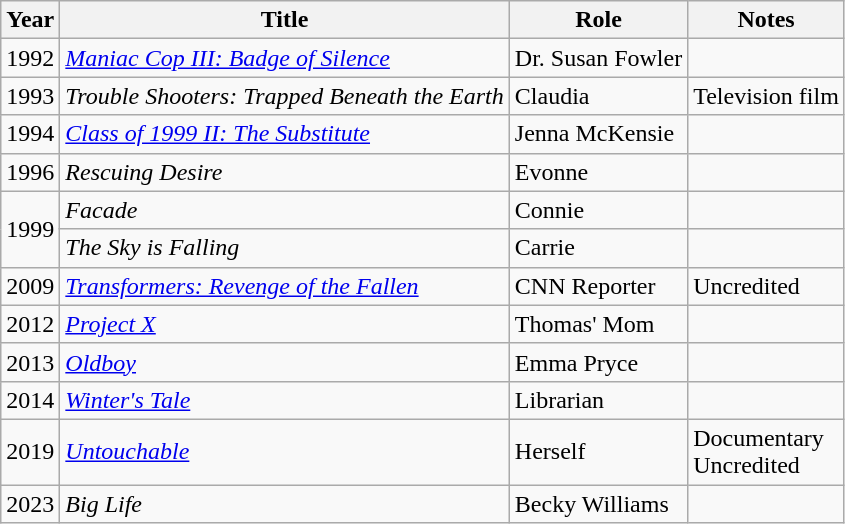<table class="wikitable sortable">
<tr>
<th>Year</th>
<th>Title</th>
<th>Role</th>
<th>Notes</th>
</tr>
<tr>
<td>1992</td>
<td><em><a href='#'>Maniac Cop III: Badge of Silence</a></em></td>
<td>Dr. Susan Fowler</td>
<td></td>
</tr>
<tr>
<td>1993</td>
<td><em>Trouble Shooters: Trapped Beneath the Earth</em></td>
<td>Claudia</td>
<td>Television film</td>
</tr>
<tr>
<td>1994</td>
<td><em><a href='#'>Class of 1999 II: The Substitute</a></em></td>
<td>Jenna McKensie</td>
<td></td>
</tr>
<tr>
<td>1996</td>
<td><em>Rescuing Desire</em></td>
<td>Evonne</td>
<td></td>
</tr>
<tr>
<td rowspan="2">1999</td>
<td><em>Facade</em></td>
<td>Connie</td>
<td></td>
</tr>
<tr>
<td><em>The Sky is Falling</em></td>
<td>Carrie</td>
<td></td>
</tr>
<tr>
<td>2009</td>
<td><em><a href='#'>Transformers: Revenge of the Fallen</a></em></td>
<td>CNN Reporter</td>
<td>Uncredited</td>
</tr>
<tr>
<td>2012</td>
<td><em><a href='#'>Project X</a></em></td>
<td>Thomas' Mom</td>
<td></td>
</tr>
<tr>
<td>2013</td>
<td><em><a href='#'>Oldboy</a></em></td>
<td>Emma Pryce</td>
<td></td>
</tr>
<tr>
<td>2014</td>
<td><em><a href='#'>Winter's Tale</a></em></td>
<td>Librarian</td>
<td></td>
</tr>
<tr>
<td>2019</td>
<td><em><a href='#'>Untouchable</a></em></td>
<td>Herself</td>
<td>Documentary<br>Uncredited</td>
</tr>
<tr>
<td>2023</td>
<td><em>Big Life</em></td>
<td>Becky Williams</td>
<td></td>
</tr>
</table>
